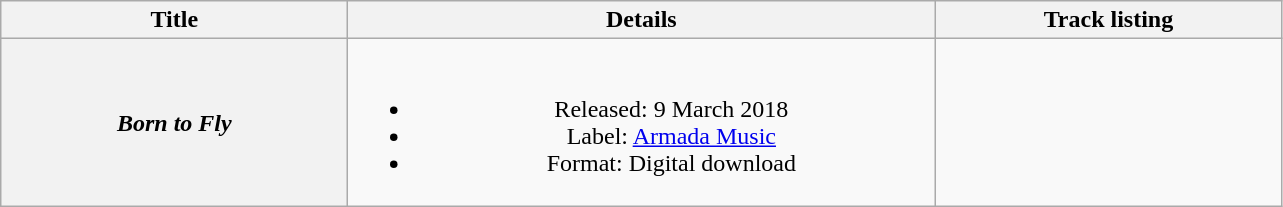<table class="wikitable plainrowheaders" style="text-align:center;">
<tr>
<th scope="col" style="width:14em;">Title</th>
<th scope="col" style="width:24em;">Details</th>
<th scope="col" style="width:14em;">Track listing</th>
</tr>
<tr>
<th scope="row"><em>Born to Fly</em></th>
<td><br><ul><li>Released: 9 March 2018</li><li>Label: <a href='#'>Armada Music</a></li><li>Format: Digital download</li></ul></td>
<td></td>
</tr>
</table>
